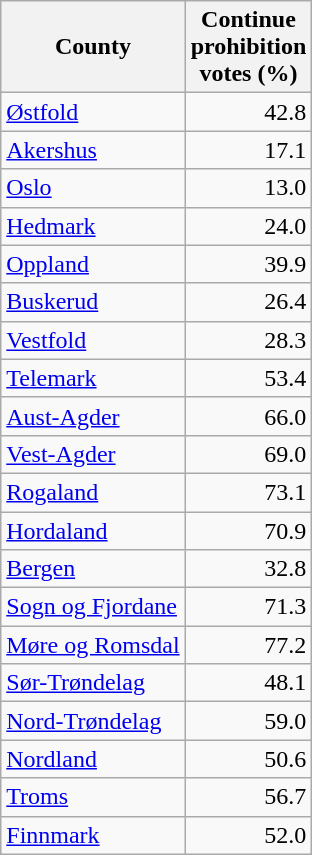<table class="wikitable sortable">
<tr>
<th>County</th>
<th>Continue<br>prohibition<br>votes (%)</th>
</tr>
<tr>
<td><a href='#'>Østfold</a></td>
<td align="right">42.8</td>
</tr>
<tr>
<td><a href='#'>Akershus</a></td>
<td align="right">17.1</td>
</tr>
<tr>
<td><a href='#'>Oslo</a></td>
<td align="right">13.0</td>
</tr>
<tr>
<td><a href='#'>Hedmark</a></td>
<td align="right">24.0</td>
</tr>
<tr>
<td><a href='#'>Oppland</a></td>
<td align="right">39.9</td>
</tr>
<tr>
<td><a href='#'>Buskerud</a></td>
<td align="right">26.4</td>
</tr>
<tr>
<td><a href='#'>Vestfold</a></td>
<td align="right">28.3</td>
</tr>
<tr>
<td><a href='#'>Telemark</a></td>
<td align="right">53.4</td>
</tr>
<tr>
<td><a href='#'>Aust-Agder</a></td>
<td align="right">66.0</td>
</tr>
<tr>
<td><a href='#'>Vest-Agder</a></td>
<td align="right">69.0</td>
</tr>
<tr>
<td><a href='#'>Rogaland</a></td>
<td align="right">73.1</td>
</tr>
<tr>
<td><a href='#'>Hordaland</a></td>
<td align="right">70.9</td>
</tr>
<tr>
<td><a href='#'>Bergen</a></td>
<td align="right">32.8</td>
</tr>
<tr>
<td><a href='#'>Sogn og Fjordane</a></td>
<td align="right">71.3</td>
</tr>
<tr>
<td><a href='#'>Møre og Romsdal</a></td>
<td align="right">77.2</td>
</tr>
<tr>
<td><a href='#'>Sør-Trøndelag</a></td>
<td align="right">48.1</td>
</tr>
<tr>
<td><a href='#'>Nord-Trøndelag</a></td>
<td align="right">59.0</td>
</tr>
<tr>
<td><a href='#'>Nordland</a></td>
<td align="right">50.6</td>
</tr>
<tr>
<td><a href='#'>Troms</a></td>
<td align="right">56.7</td>
</tr>
<tr>
<td><a href='#'>Finnmark</a></td>
<td align="right">52.0</td>
</tr>
</table>
